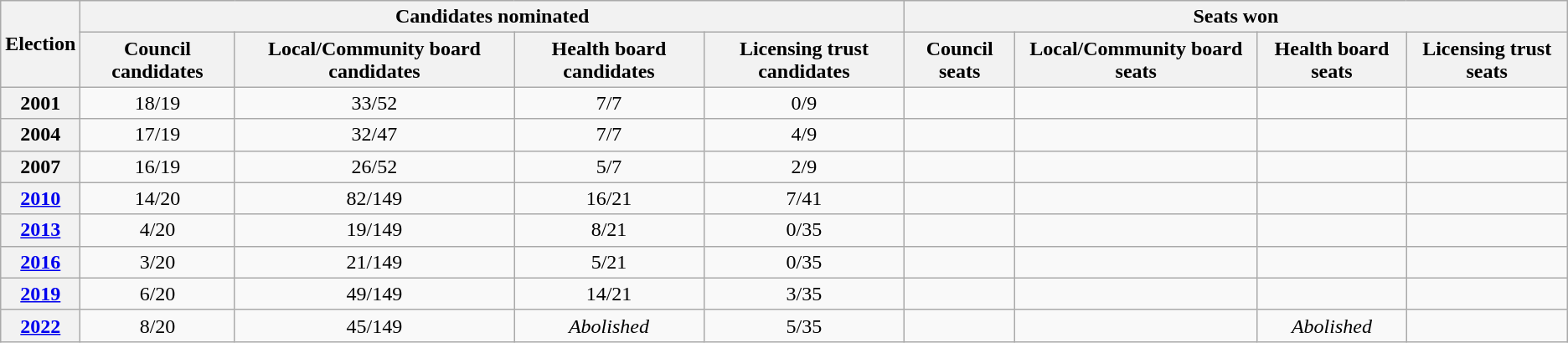<table class=wikitable>
<tr>
<th rowspan=2>Election</th>
<th colspan=4>Candidates nominated</th>
<th colspan=4>Seats won</th>
</tr>
<tr style="text-align:center;">
<th>Council candidates</th>
<th>Local/Community board candidates</th>
<th>Health board candidates</th>
<th>Licensing trust candidates</th>
<th>Council seats</th>
<th>Local/Community board seats</th>
<th>Health board seats</th>
<th>Licensing trust seats</th>
</tr>
<tr style="text-align:center;">
<th Auckland City local elections, 2001>2001</th>
<td>18/19</td>
<td>33/52</td>
<td>7/7</td>
<td>0/9</td>
<td></td>
<td></td>
<td></td>
<td></td>
</tr>
<tr style="text-align:center;">
<th Auckland City local elections, 2004>2004</th>
<td>17/19</td>
<td>32/47</td>
<td>7/7</td>
<td>4/9</td>
<td></td>
<td></td>
<td></td>
<td></td>
</tr>
<tr style="text-align:center;">
<th Auckland City local elections, 2007>2007</th>
<td>16/19</td>
<td>26/52</td>
<td>5/7</td>
<td>2/9</td>
<td></td>
<td></td>
<td></td>
<td></td>
</tr>
<tr style="text-align:center;">
<th><a href='#'>2010</a></th>
<td>14/20</td>
<td>82/149</td>
<td>16/21</td>
<td>7/41</td>
<td></td>
<td></td>
<td></td>
<td></td>
</tr>
<tr style="text-align:center;">
<th><a href='#'>2013</a></th>
<td>4/20</td>
<td>19/149</td>
<td>8/21</td>
<td>0/35</td>
<td></td>
<td></td>
<td></td>
<td></td>
</tr>
<tr style="text-align:center;">
<th><a href='#'>2016</a></th>
<td>3/20</td>
<td>21/149</td>
<td>5/21</td>
<td>0/35</td>
<td></td>
<td></td>
<td></td>
<td></td>
</tr>
<tr style="text-align:center;">
<th><a href='#'>2019</a></th>
<td>6/20</td>
<td>49/149</td>
<td>14/21</td>
<td>3/35</td>
<td></td>
<td></td>
<td></td>
<td></td>
</tr>
<tr style="text-align:center;">
<th><a href='#'>2022</a></th>
<td>8/20</td>
<td>45/149</td>
<td><em>Abolished</em></td>
<td>5/35</td>
<td></td>
<td></td>
<td><em>Abolished</em></td>
<td></td>
</tr>
</table>
